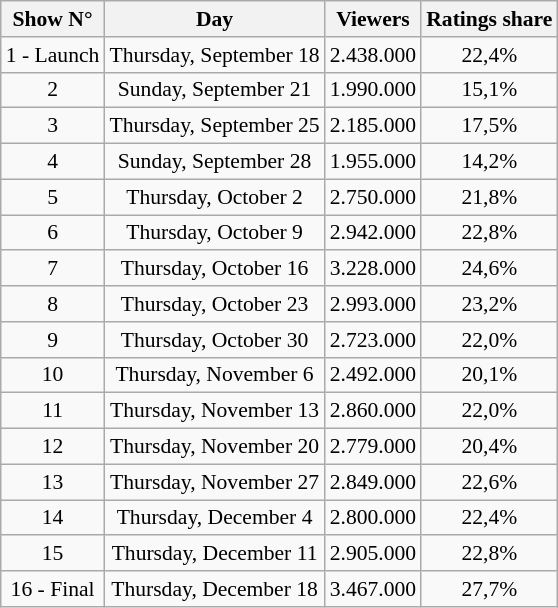<table class="wikitable sortable centre" style="text-align:center;font-size:90%;">
<tr>
<th>Show N°</th>
<th>Day</th>
<th>Viewers</th>
<th>Ratings share</th>
</tr>
<tr>
<td>1 - Launch</td>
<td>Thursday, September 18</td>
<td>2.438.000</td>
<td>22,4%</td>
</tr>
<tr>
<td>2</td>
<td>Sunday, September 21</td>
<td>1.990.000</td>
<td>15,1%</td>
</tr>
<tr>
<td>3</td>
<td>Thursday, September 25</td>
<td>2.185.000</td>
<td>17,5%</td>
</tr>
<tr>
<td>4</td>
<td>Sunday, September 28</td>
<td>1.955.000</td>
<td>14,2%</td>
</tr>
<tr>
<td>5</td>
<td>Thursday, October 2</td>
<td>2.750.000</td>
<td>21,8%</td>
</tr>
<tr>
<td>6</td>
<td>Thursday, October 9</td>
<td>2.942.000</td>
<td>22,8%</td>
</tr>
<tr>
<td>7</td>
<td>Thursday, October 16</td>
<td>3.228.000</td>
<td>24,6%</td>
</tr>
<tr>
<td>8</td>
<td>Thursday, October 23</td>
<td>2.993.000</td>
<td>23,2%</td>
</tr>
<tr>
<td>9</td>
<td>Thursday, October 30</td>
<td>2.723.000</td>
<td>22,0%</td>
</tr>
<tr>
<td>10</td>
<td>Thursday, November 6</td>
<td>2.492.000</td>
<td>20,1%</td>
</tr>
<tr>
<td>11</td>
<td>Thursday, November 13</td>
<td>2.860.000</td>
<td>22,0%</td>
</tr>
<tr>
<td>12</td>
<td>Thursday, November 20</td>
<td>2.779.000</td>
<td>20,4%</td>
</tr>
<tr>
<td>13</td>
<td>Thursday, November 27</td>
<td>2.849.000</td>
<td>22,6%</td>
</tr>
<tr>
<td>14</td>
<td>Thursday, December 4</td>
<td>2.800.000</td>
<td>22,4%</td>
</tr>
<tr>
<td>15</td>
<td>Thursday, December 11</td>
<td>2.905.000</td>
<td>22,8%</td>
</tr>
<tr>
<td>16 - Final</td>
<td>Thursday, December 18</td>
<td>3.467.000</td>
<td>27,7%</td>
</tr>
</table>
